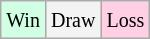<table class="wikitable">
<tr>
<td style="background-color: #d0ffe3;"><small>Win</small></td>
<td style="background-color: #f3f3f3;"><small>Draw</small></td>
<td style="background-color: #ffd0e3;"><small>Loss</small></td>
</tr>
</table>
